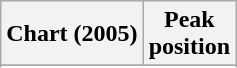<table class="wikitable sortable plainrowheaders">
<tr>
<th>Chart (2005)</th>
<th>Peak<br>position</th>
</tr>
<tr>
</tr>
<tr>
</tr>
</table>
